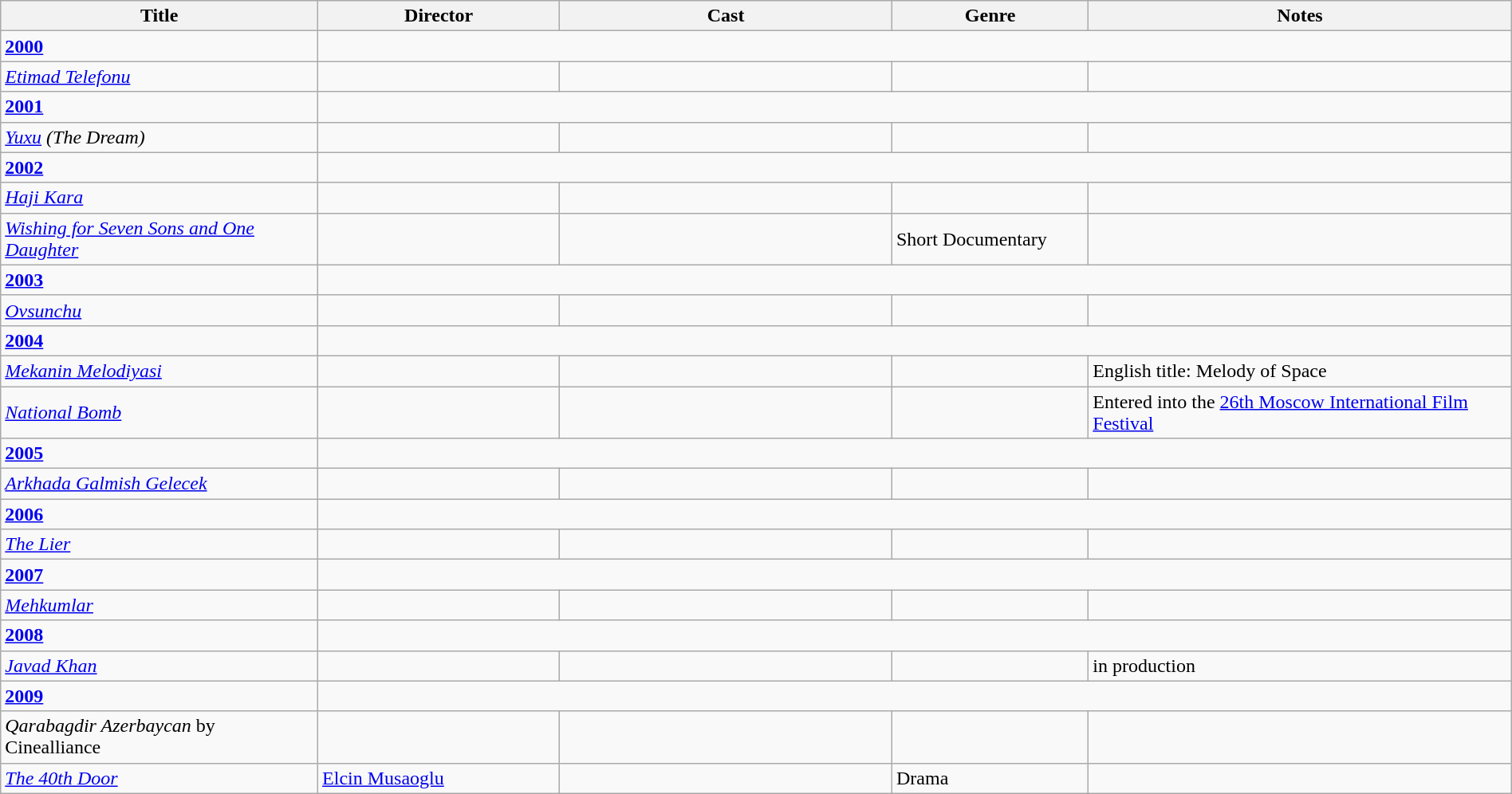<table class="wikitable" width= "100%">
<tr>
<th width=21%>Title</th>
<th width=16%>Director</th>
<th width=22%>Cast</th>
<th width=13%>Genre</th>
<th width=28%>Notes</th>
</tr>
<tr>
<td><strong><a href='#'>2000</a></strong></td>
</tr>
<tr>
<td><em><a href='#'>Etimad Telefonu</a></em></td>
<td></td>
<td></td>
<td></td>
<td></td>
</tr>
<tr>
<td><strong><a href='#'>2001</a></strong></td>
</tr>
<tr>
<td><em><a href='#'>Yuxu</a> (The Dream)</em></td>
<td></td>
<td></td>
<td></td>
<td></td>
</tr>
<tr>
<td><strong><a href='#'>2002</a></strong></td>
</tr>
<tr>
<td><em><a href='#'>Haji Kara</a></em></td>
<td></td>
<td></td>
<td></td>
<td></td>
</tr>
<tr>
<td><em><a href='#'>Wishing for Seven Sons and One Daughter</a></em></td>
<td></td>
<td></td>
<td>Short Documentary</td>
<td></td>
</tr>
<tr>
<td><strong><a href='#'>2003</a></strong></td>
</tr>
<tr>
<td><em><a href='#'>Ovsunchu</a></em></td>
<td></td>
<td></td>
<td></td>
<td></td>
</tr>
<tr>
<td><strong><a href='#'>2004</a></strong></td>
</tr>
<tr>
<td><em><a href='#'>Mekanin Melodiyasi</a></em></td>
<td></td>
<td></td>
<td></td>
<td>English title: Melody of Space</td>
</tr>
<tr>
<td><em><a href='#'>National Bomb</a></em></td>
<td></td>
<td></td>
<td></td>
<td>Entered into the <a href='#'>26th Moscow International Film Festival</a></td>
</tr>
<tr>
<td><strong><a href='#'>2005</a></strong></td>
</tr>
<tr>
<td><em><a href='#'>Arkhada Galmish Gelecek</a></em></td>
<td></td>
<td></td>
<td></td>
<td></td>
</tr>
<tr>
<td><strong><a href='#'>2006</a></strong></td>
</tr>
<tr>
<td><em><a href='#'>The Lier</a></em></td>
<td></td>
<td></td>
<td></td>
<td></td>
</tr>
<tr>
<td><strong><a href='#'>2007</a></strong></td>
</tr>
<tr>
<td><em><a href='#'>Mehkumlar</a></em></td>
<td></td>
<td></td>
<td></td>
<td></td>
</tr>
<tr>
<td><strong><a href='#'>2008</a></strong></td>
</tr>
<tr>
<td><em><a href='#'>Javad Khan</a></em></td>
<td></td>
<td></td>
<td></td>
<td>in production</td>
</tr>
<tr>
<td><strong><a href='#'>2009</a></strong></td>
</tr>
<tr>
<td><em>Qarabagdir Azerbaycan</em> by Cinealliance</td>
<td></td>
<td></td>
<td></td>
<td></td>
</tr>
<tr>
<td><em><a href='#'>The 40th Door</a></em></td>
<td><a href='#'>Elcin Musaoglu</a></td>
<td></td>
<td>Drama</td>
<td></td>
</tr>
</table>
